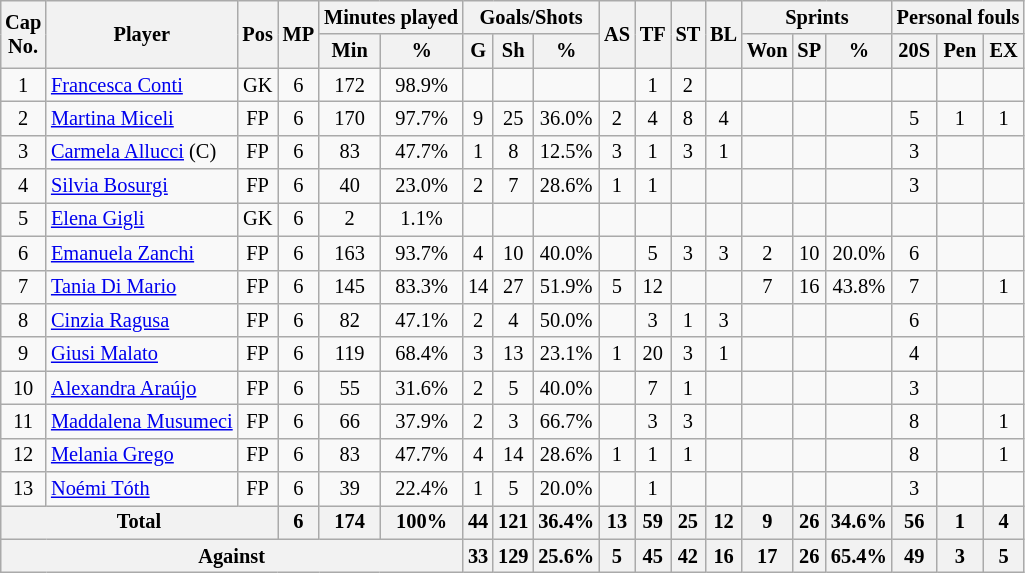<table class="wikitable sortable" style="text-align: center; font-size: 85%; margin-left: 1em;">
<tr>
<th rowspan="2">Cap<br>No.</th>
<th rowspan="2">Player</th>
<th rowspan="2">Pos</th>
<th rowspan="2">MP</th>
<th colspan="2">Minutes played</th>
<th colspan="3">Goals/Shots</th>
<th rowspan="2">AS</th>
<th rowspan="2">TF</th>
<th rowspan="2">ST</th>
<th rowspan="2">BL</th>
<th colspan="3">Sprints</th>
<th colspan="3">Personal fouls</th>
</tr>
<tr>
<th>Min</th>
<th>%</th>
<th>G</th>
<th>Sh</th>
<th>%</th>
<th>Won</th>
<th>SP</th>
<th>%</th>
<th>20S</th>
<th>Pen</th>
<th>EX</th>
</tr>
<tr>
<td>1</td>
<td style="text-align: left;" data-sort-value="Conti, Francesca"><a href='#'>Francesca Conti</a></td>
<td>GK</td>
<td>6</td>
<td>172</td>
<td>98.9%</td>
<td></td>
<td></td>
<td></td>
<td></td>
<td>1</td>
<td>2</td>
<td></td>
<td></td>
<td></td>
<td></td>
<td></td>
<td></td>
<td></td>
</tr>
<tr>
<td>2</td>
<td style="text-align: left;" data-sort-value="Miceli, Martina"><a href='#'>Martina Miceli</a></td>
<td>FP</td>
<td>6</td>
<td>170</td>
<td>97.7%</td>
<td>9</td>
<td>25</td>
<td>36.0%</td>
<td>2</td>
<td>4</td>
<td>8</td>
<td>4</td>
<td></td>
<td></td>
<td></td>
<td>5</td>
<td>1</td>
<td>1</td>
</tr>
<tr>
<td>3</td>
<td style="text-align: left;" data-sort-value="Allucci, Carmela"><a href='#'>Carmela Allucci</a> (C)</td>
<td>FP</td>
<td>6</td>
<td>83</td>
<td>47.7%</td>
<td>1</td>
<td>8</td>
<td>12.5%</td>
<td>3</td>
<td>1</td>
<td>3</td>
<td>1</td>
<td></td>
<td></td>
<td></td>
<td>3</td>
<td></td>
<td></td>
</tr>
<tr>
<td>4</td>
<td style="text-align: left;" data-sort-value="Bosurgi, Silvia"><a href='#'>Silvia Bosurgi</a></td>
<td>FP</td>
<td>6</td>
<td>40</td>
<td>23.0%</td>
<td>2</td>
<td>7</td>
<td>28.6%</td>
<td>1</td>
<td>1</td>
<td></td>
<td></td>
<td></td>
<td></td>
<td></td>
<td>3</td>
<td></td>
<td></td>
</tr>
<tr>
<td>5</td>
<td style="text-align: left;" data-sort-value="Gigli, Elena"><a href='#'>Elena Gigli</a></td>
<td>GK</td>
<td>6</td>
<td>2</td>
<td>1.1%</td>
<td></td>
<td></td>
<td></td>
<td></td>
<td></td>
<td></td>
<td></td>
<td></td>
<td></td>
<td></td>
<td></td>
<td></td>
<td></td>
</tr>
<tr>
<td>6</td>
<td style="text-align: left;" data-sort-value="Zanchi, Emanuela"><a href='#'>Emanuela Zanchi</a></td>
<td>FP</td>
<td>6</td>
<td>163</td>
<td>93.7%</td>
<td>4</td>
<td>10</td>
<td>40.0%</td>
<td></td>
<td>5</td>
<td>3</td>
<td>3</td>
<td>2</td>
<td>10</td>
<td>20.0%</td>
<td>6</td>
<td></td>
<td></td>
</tr>
<tr>
<td>7</td>
<td style="text-align: left;" data-sort-value="Di Mario, Tania"><a href='#'>Tania Di Mario</a></td>
<td>FP</td>
<td>6</td>
<td>145</td>
<td>83.3%</td>
<td>14</td>
<td>27</td>
<td>51.9%</td>
<td>5</td>
<td>12</td>
<td></td>
<td></td>
<td>7</td>
<td>16</td>
<td>43.8%</td>
<td>7</td>
<td></td>
<td>1</td>
</tr>
<tr>
<td>8</td>
<td style="text-align: left;" data-sort-value="Ragusa, Cinzia"><a href='#'>Cinzia Ragusa</a></td>
<td>FP</td>
<td>6</td>
<td>82</td>
<td>47.1%</td>
<td>2</td>
<td>4</td>
<td>50.0%</td>
<td></td>
<td>3</td>
<td>1</td>
<td>3</td>
<td></td>
<td></td>
<td></td>
<td>6</td>
<td></td>
<td></td>
</tr>
<tr>
<td>9</td>
<td style="text-align: left;" data-sort-value="Malato, Giusi"><a href='#'>Giusi Malato</a></td>
<td>FP</td>
<td>6</td>
<td>119</td>
<td>68.4%</td>
<td>3</td>
<td>13</td>
<td>23.1%</td>
<td>1</td>
<td>20</td>
<td>3</td>
<td>1</td>
<td></td>
<td></td>
<td></td>
<td>4</td>
<td></td>
<td></td>
</tr>
<tr>
<td>10</td>
<td style="text-align: left;" data-sort-value="Araújo, Alexandra"><a href='#'>Alexandra Araújo</a></td>
<td>FP</td>
<td>6</td>
<td>55</td>
<td>31.6%</td>
<td>2</td>
<td>5</td>
<td>40.0%</td>
<td></td>
<td>7</td>
<td>1</td>
<td></td>
<td></td>
<td></td>
<td></td>
<td>3</td>
<td></td>
<td></td>
</tr>
<tr>
<td>11</td>
<td style="text-align: left;" data-sort-value="Musumeci, Maddalena"><a href='#'>Maddalena Musumeci</a></td>
<td>FP</td>
<td>6</td>
<td>66</td>
<td>37.9%</td>
<td>2</td>
<td>3</td>
<td>66.7%</td>
<td></td>
<td>3</td>
<td>3</td>
<td></td>
<td></td>
<td></td>
<td></td>
<td>8</td>
<td></td>
<td>1</td>
</tr>
<tr>
<td>12</td>
<td style="text-align: left;" data-sort-value="Grego, Melania"><a href='#'>Melania Grego</a></td>
<td>FP</td>
<td>6</td>
<td>83</td>
<td>47.7%</td>
<td>4</td>
<td>14</td>
<td>28.6%</td>
<td>1</td>
<td>1</td>
<td>1</td>
<td></td>
<td></td>
<td></td>
<td></td>
<td>8</td>
<td></td>
<td>1</td>
</tr>
<tr>
<td>13</td>
<td style="text-align: left;" data-sort-value="Tóth, Noémi"><a href='#'>Noémi Tóth</a></td>
<td>FP</td>
<td>6</td>
<td>39</td>
<td>22.4%</td>
<td>1</td>
<td>5</td>
<td>20.0%</td>
<td></td>
<td>1</td>
<td></td>
<td></td>
<td></td>
<td></td>
<td></td>
<td>3</td>
<td></td>
<td></td>
</tr>
<tr>
<th colspan="3">Total</th>
<th>6</th>
<th>174</th>
<th>100%</th>
<th>44</th>
<th>121</th>
<th>36.4%</th>
<th>13</th>
<th>59</th>
<th>25</th>
<th>12</th>
<th>9</th>
<th>26</th>
<th>34.6%</th>
<th>56</th>
<th>1</th>
<th>4</th>
</tr>
<tr>
<th colspan="6">Against</th>
<th>33</th>
<th>129</th>
<th>25.6%</th>
<th>5</th>
<th>45</th>
<th>42</th>
<th>16</th>
<th>17</th>
<th>26</th>
<th>65.4%</th>
<th>49</th>
<th>3</th>
<th>5</th>
</tr>
</table>
